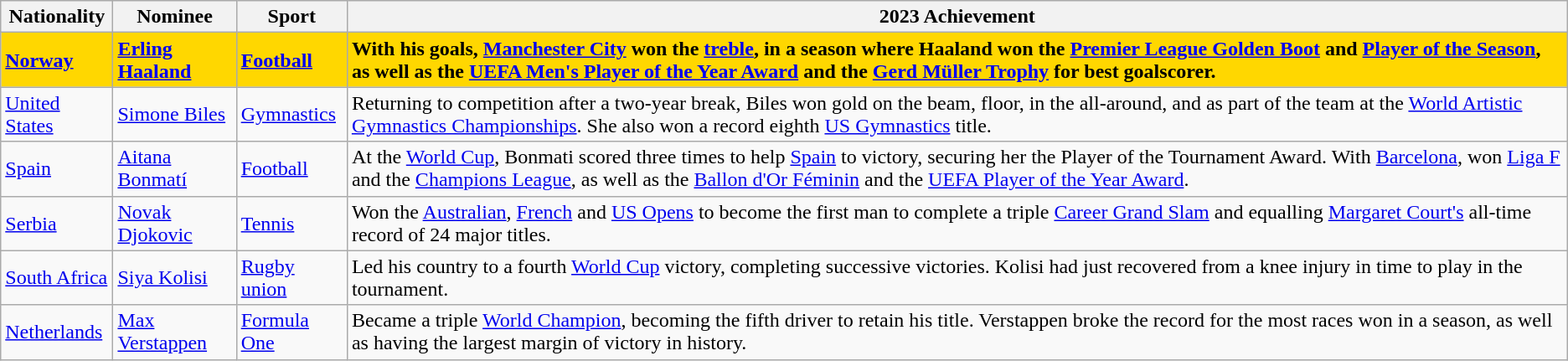<table class="wikitable">
<tr>
<th>Nationality</th>
<th>Nominee</th>
<th>Sport</th>
<th>2023 Achievement</th>
</tr>
<tr style="font-weight:bold; background:gold;">
<td><a href='#'>Norway</a></td>
<td><a href='#'>Erling Haaland</a></td>
<td><a href='#'>Football</a></td>
<td>With his goals, <a href='#'>Manchester City</a> won the <a href='#'>treble</a>, in a season where Haaland won the <a href='#'>Premier League Golden Boot</a> and <a href='#'>Player of the Season</a>, as well as the <a href='#'>UEFA Men's Player of the Year Award</a> and the <a href='#'>Gerd Müller Trophy</a> for best goalscorer.</td>
</tr>
<tr>
<td><a href='#'>United States</a></td>
<td><a href='#'>Simone Biles</a></td>
<td><a href='#'>Gymnastics</a></td>
<td>Returning to competition after a two-year break, Biles won gold on the beam, floor, in the all-around, and as part of the team at the <a href='#'>World Artistic Gymnastics Championships</a>. She also won a record eighth <a href='#'>US Gymnastics</a> title.</td>
</tr>
<tr>
<td><a href='#'>Spain</a></td>
<td><a href='#'>Aitana Bonmatí</a></td>
<td><a href='#'>Football</a></td>
<td>At the <a href='#'>World Cup</a>, Bonmati scored three times to help <a href='#'>Spain</a> to victory, securing her the Player of the Tournament Award. With <a href='#'>Barcelona</a>, won <a href='#'>Liga F</a> and the <a href='#'>Champions League</a>, as well as the <a href='#'>Ballon d'Or Féminin</a> and the <a href='#'>UEFA Player of the Year Award</a>.</td>
</tr>
<tr>
<td><a href='#'>Serbia</a></td>
<td><a href='#'>Novak Djokovic</a></td>
<td><a href='#'>Tennis</a></td>
<td>Won the <a href='#'>Australian</a>, <a href='#'>French</a> and <a href='#'>US Opens</a> to become the first man to complete a triple <a href='#'>Career Grand Slam</a> and equalling <a href='#'>Margaret Court's</a> all-time record of 24 major titles.</td>
</tr>
<tr>
<td><a href='#'>South Africa</a></td>
<td><a href='#'>Siya Kolisi</a></td>
<td><a href='#'>Rugby union</a></td>
<td>Led his country to a fourth <a href='#'>World Cup</a> victory, completing successive victories. Kolisi had just recovered from a knee injury in time to play in the tournament.</td>
</tr>
<tr>
<td><a href='#'>Netherlands</a></td>
<td><a href='#'>Max Verstappen</a></td>
<td><a href='#'>Formula One</a></td>
<td>Became a triple <a href='#'>World Champion</a>, becoming the fifth driver to retain his title. Verstappen broke the record for the most races won in a season, as well as having the largest margin of victory in history.</td>
</tr>
</table>
